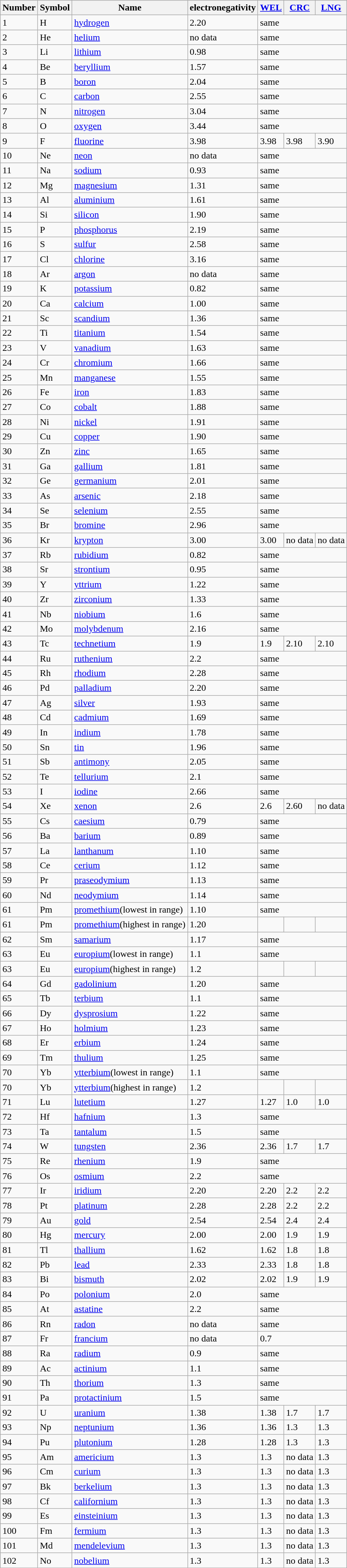<table class="wikitable sortable">
<tr>
<th>Number</th>
<th>Symbol</th>
<th>Name</th>
<th data-sort-type="number">electronegativity</th>
<th data-sort-type="number"><a href='#'>WEL</a></th>
<th data-sort-type="number"><a href='#'>CRC</a></th>
<th data-sort-type="number"><a href='#'>LNG</a></th>
</tr>
<tr>
<td>1</td>
<td>H</td>
<td><a href='#'>hydrogen</a> </td>
<td>2.20</td>
<td colspan="3">same</td>
</tr>
<tr>
<td>2</td>
<td>He</td>
<td><a href='#'>helium</a> </td>
<td>no data</td>
<td colspan="3">same</td>
</tr>
<tr>
<td>3</td>
<td>Li</td>
<td><a href='#'>lithium</a> </td>
<td>0.98</td>
<td colspan="3">same</td>
</tr>
<tr>
<td>4</td>
<td>Be</td>
<td><a href='#'>beryllium</a> </td>
<td>1.57</td>
<td colspan="3">same</td>
</tr>
<tr>
<td>5</td>
<td>B</td>
<td><a href='#'>boron</a> </td>
<td>2.04</td>
<td colspan="3">same</td>
</tr>
<tr>
<td>6</td>
<td>C</td>
<td><a href='#'>carbon</a> </td>
<td>2.55</td>
<td colspan="3">same</td>
</tr>
<tr>
<td>7</td>
<td>N</td>
<td><a href='#'>nitrogen</a> </td>
<td>3.04</td>
<td colspan="3">same</td>
</tr>
<tr>
<td>8</td>
<td>O</td>
<td><a href='#'>oxygen</a> </td>
<td>3.44</td>
<td colspan="3">same</td>
</tr>
<tr>
<td>9</td>
<td>F</td>
<td><a href='#'>fluorine</a> </td>
<td>3.98</td>
<td>3.98</td>
<td>3.98</td>
<td>3.90</td>
</tr>
<tr>
<td>10</td>
<td>Ne</td>
<td><a href='#'>neon</a> </td>
<td>no data</td>
<td colspan="3">same</td>
</tr>
<tr>
<td>11</td>
<td>Na</td>
<td><a href='#'>sodium</a> </td>
<td>0.93</td>
<td colspan="3">same</td>
</tr>
<tr>
<td>12</td>
<td>Mg</td>
<td><a href='#'>magnesium</a> </td>
<td>1.31</td>
<td colspan="3">same</td>
</tr>
<tr>
<td>13</td>
<td>Al</td>
<td><a href='#'>aluminium</a> </td>
<td>1.61</td>
<td colspan="3">same</td>
</tr>
<tr>
<td>14</td>
<td>Si</td>
<td><a href='#'>silicon</a> </td>
<td>1.90</td>
<td colspan="3">same</td>
</tr>
<tr>
<td>15</td>
<td>P</td>
<td><a href='#'>phosphorus</a> </td>
<td>2.19</td>
<td colspan="3">same</td>
</tr>
<tr>
<td>16</td>
<td>S</td>
<td><a href='#'>sulfur</a> </td>
<td>2.58</td>
<td colspan="3">same</td>
</tr>
<tr>
<td>17</td>
<td>Cl</td>
<td><a href='#'>chlorine</a> </td>
<td>3.16</td>
<td colspan="3">same</td>
</tr>
<tr>
<td>18</td>
<td>Ar</td>
<td><a href='#'>argon</a> </td>
<td>no data</td>
<td colspan="3">same</td>
</tr>
<tr>
<td>19</td>
<td>K</td>
<td><a href='#'>potassium</a> </td>
<td>0.82</td>
<td colspan="3">same</td>
</tr>
<tr>
<td>20</td>
<td>Ca</td>
<td><a href='#'>calcium</a> </td>
<td>1.00</td>
<td colspan="3">same</td>
</tr>
<tr>
<td>21</td>
<td>Sc</td>
<td><a href='#'>scandium</a> </td>
<td>1.36</td>
<td colspan="3">same</td>
</tr>
<tr>
<td>22</td>
<td>Ti</td>
<td><a href='#'>titanium</a> </td>
<td>1.54</td>
<td colspan="3">same</td>
</tr>
<tr>
<td>23</td>
<td>V</td>
<td><a href='#'>vanadium</a> </td>
<td>1.63</td>
<td colspan="3">same</td>
</tr>
<tr>
<td>24</td>
<td>Cr</td>
<td><a href='#'>chromium</a> </td>
<td>1.66</td>
<td colspan="3">same</td>
</tr>
<tr>
<td>25</td>
<td>Mn</td>
<td><a href='#'>manganese</a> </td>
<td>1.55</td>
<td colspan="3">same</td>
</tr>
<tr>
<td>26</td>
<td>Fe</td>
<td><a href='#'>iron</a> </td>
<td>1.83</td>
<td colspan="3">same</td>
</tr>
<tr>
<td>27</td>
<td>Co</td>
<td><a href='#'>cobalt</a> </td>
<td>1.88</td>
<td colspan="3">same</td>
</tr>
<tr>
<td>28</td>
<td>Ni</td>
<td><a href='#'>nickel</a> </td>
<td>1.91</td>
<td colspan="3">same</td>
</tr>
<tr>
<td>29</td>
<td>Cu</td>
<td><a href='#'>copper</a> </td>
<td>1.90</td>
<td colspan="3">same</td>
</tr>
<tr>
<td>30</td>
<td>Zn</td>
<td><a href='#'>zinc</a> </td>
<td>1.65</td>
<td colspan="3">same</td>
</tr>
<tr>
<td>31</td>
<td>Ga</td>
<td><a href='#'>gallium</a> </td>
<td>1.81</td>
<td colspan="3">same</td>
</tr>
<tr>
<td>32</td>
<td>Ge</td>
<td><a href='#'>germanium</a> </td>
<td>2.01</td>
<td colspan="3">same</td>
</tr>
<tr>
<td>33</td>
<td>As</td>
<td><a href='#'>arsenic</a> </td>
<td>2.18</td>
<td colspan="3">same</td>
</tr>
<tr>
<td>34</td>
<td>Se</td>
<td><a href='#'>selenium</a> </td>
<td>2.55</td>
<td colspan="3">same</td>
</tr>
<tr>
<td>35</td>
<td>Br</td>
<td><a href='#'>bromine</a> </td>
<td>2.96</td>
<td colspan="3">same</td>
</tr>
<tr>
<td>36</td>
<td>Kr</td>
<td><a href='#'>krypton</a> </td>
<td>3.00</td>
<td>3.00</td>
<td>no data</td>
<td>no data</td>
</tr>
<tr>
<td>37</td>
<td>Rb</td>
<td><a href='#'>rubidium</a> </td>
<td>0.82</td>
<td colspan="3">same</td>
</tr>
<tr>
<td>38</td>
<td>Sr</td>
<td><a href='#'>strontium</a> </td>
<td>0.95</td>
<td colspan="3">same</td>
</tr>
<tr>
<td>39</td>
<td>Y</td>
<td><a href='#'>yttrium</a> </td>
<td>1.22</td>
<td colspan="3">same</td>
</tr>
<tr>
<td>40</td>
<td>Zr</td>
<td><a href='#'>zirconium</a> </td>
<td>1.33</td>
<td colspan="3">same</td>
</tr>
<tr>
<td>41</td>
<td>Nb</td>
<td><a href='#'>niobium</a> </td>
<td>1.6</td>
<td colspan="3">same</td>
</tr>
<tr>
<td>42</td>
<td>Mo</td>
<td><a href='#'>molybdenum</a> </td>
<td>2.16</td>
<td colspan="3">same</td>
</tr>
<tr>
<td>43</td>
<td>Tc</td>
<td><a href='#'>technetium</a> </td>
<td>1.9</td>
<td>1.9</td>
<td>2.10</td>
<td>2.10</td>
</tr>
<tr>
<td>44</td>
<td>Ru</td>
<td><a href='#'>ruthenium</a> </td>
<td>2.2</td>
<td colspan="3">same</td>
</tr>
<tr>
<td>45</td>
<td>Rh</td>
<td><a href='#'>rhodium</a> </td>
<td>2.28</td>
<td colspan="3">same</td>
</tr>
<tr>
<td>46</td>
<td>Pd</td>
<td><a href='#'>palladium</a> </td>
<td>2.20</td>
<td colspan="3">same</td>
</tr>
<tr>
<td>47</td>
<td>Ag</td>
<td><a href='#'>silver</a> </td>
<td>1.93</td>
<td colspan="3">same</td>
</tr>
<tr>
<td>48</td>
<td>Cd</td>
<td><a href='#'>cadmium</a> </td>
<td>1.69</td>
<td colspan="3">same</td>
</tr>
<tr>
<td>49</td>
<td>In</td>
<td><a href='#'>indium</a> </td>
<td>1.78</td>
<td colspan="3">same</td>
</tr>
<tr>
<td>50</td>
<td>Sn</td>
<td><a href='#'>tin</a> </td>
<td>1.96</td>
<td colspan="3">same</td>
</tr>
<tr>
<td>51</td>
<td>Sb</td>
<td><a href='#'>antimony</a> </td>
<td>2.05</td>
<td colspan="3">same</td>
</tr>
<tr>
<td>52</td>
<td>Te</td>
<td><a href='#'>tellurium</a> </td>
<td>2.1</td>
<td colspan="3">same</td>
</tr>
<tr>
<td>53</td>
<td>I</td>
<td><a href='#'>iodine</a> </td>
<td>2.66</td>
<td colspan="3">same</td>
</tr>
<tr>
<td>54</td>
<td>Xe</td>
<td><a href='#'>xenon</a> </td>
<td>2.6</td>
<td>2.6</td>
<td>2.60</td>
<td>no data</td>
</tr>
<tr>
<td>55</td>
<td>Cs</td>
<td><a href='#'>caesium</a> </td>
<td>0.79</td>
<td colspan="3">same</td>
</tr>
<tr>
<td>56</td>
<td>Ba</td>
<td><a href='#'>barium</a> </td>
<td>0.89</td>
<td colspan="3">same</td>
</tr>
<tr>
<td>57</td>
<td>La</td>
<td><a href='#'>lanthanum</a> </td>
<td>1.10</td>
<td colspan="3">same</td>
</tr>
<tr>
<td>58</td>
<td>Ce</td>
<td><a href='#'>cerium</a> </td>
<td>1.12</td>
<td colspan="3">same</td>
</tr>
<tr>
<td>59</td>
<td>Pr</td>
<td><a href='#'>praseodymium</a> </td>
<td>1.13</td>
<td colspan="3">same</td>
</tr>
<tr>
<td>60</td>
<td>Nd</td>
<td><a href='#'>neodymium</a> </td>
<td>1.14</td>
<td colspan="3">same</td>
</tr>
<tr>
<td>61</td>
<td>Pm</td>
<td><a href='#'>promethium</a>(lowest in range)</td>
<td>1.10</td>
<td colspan="3">same</td>
</tr>
<tr>
<td>61</td>
<td>Pm</td>
<td><a href='#'>promethium</a>(highest in range)</td>
<td>1.20</td>
<td></td>
<td></td>
<td></td>
</tr>
<tr>
<td>62</td>
<td>Sm</td>
<td><a href='#'>samarium</a> </td>
<td>1.17</td>
<td colspan="3">same</td>
</tr>
<tr>
<td>63</td>
<td>Eu</td>
<td><a href='#'>europium</a>(lowest in range)</td>
<td>1.1</td>
<td colspan="3">same</td>
</tr>
<tr>
<td>63</td>
<td>Eu</td>
<td><a href='#'>europium</a>(highest in range)</td>
<td>1.2</td>
<td></td>
<td></td>
<td></td>
</tr>
<tr>
<td>64</td>
<td>Gd</td>
<td><a href='#'>gadolinium</a> </td>
<td>1.20</td>
<td colspan="3">same</td>
</tr>
<tr>
<td>65</td>
<td>Tb</td>
<td><a href='#'>terbium</a> </td>
<td>1.1</td>
<td colspan="3">same</td>
</tr>
<tr>
<td>66</td>
<td>Dy</td>
<td><a href='#'>dysprosium</a> </td>
<td>1.22</td>
<td colspan="3">same</td>
</tr>
<tr>
<td>67</td>
<td>Ho</td>
<td><a href='#'>holmium</a> </td>
<td>1.23</td>
<td colspan="3">same</td>
</tr>
<tr>
<td>68</td>
<td>Er</td>
<td><a href='#'>erbium</a> </td>
<td>1.24</td>
<td colspan="3">same</td>
</tr>
<tr>
<td>69</td>
<td>Tm</td>
<td><a href='#'>thulium</a> </td>
<td>1.25</td>
<td colspan="3">same</td>
</tr>
<tr>
<td>70</td>
<td>Yb</td>
<td><a href='#'>ytterbium</a>(lowest in range)</td>
<td>1.1</td>
<td colspan="3">same</td>
</tr>
<tr>
<td>70</td>
<td>Yb</td>
<td><a href='#'>ytterbium</a>(highest in range)</td>
<td>1.2</td>
<td></td>
<td></td>
<td></td>
</tr>
<tr>
<td>71</td>
<td>Lu</td>
<td><a href='#'>lutetium</a> </td>
<td>1.27</td>
<td>1.27</td>
<td>1.0</td>
<td>1.0</td>
</tr>
<tr>
<td>72</td>
<td>Hf</td>
<td><a href='#'>hafnium</a> </td>
<td>1.3</td>
<td colspan="3">same</td>
</tr>
<tr>
<td>73</td>
<td>Ta</td>
<td><a href='#'>tantalum</a> </td>
<td>1.5</td>
<td colspan="3">same</td>
</tr>
<tr>
<td>74</td>
<td>W</td>
<td><a href='#'>tungsten</a> </td>
<td>2.36</td>
<td>2.36</td>
<td>1.7</td>
<td>1.7</td>
</tr>
<tr>
<td>75</td>
<td>Re</td>
<td><a href='#'>rhenium</a> </td>
<td>1.9</td>
<td colspan="3">same</td>
</tr>
<tr>
<td>76</td>
<td>Os</td>
<td><a href='#'>osmium</a> </td>
<td>2.2</td>
<td colspan="3">same</td>
</tr>
<tr>
<td>77</td>
<td>Ir</td>
<td><a href='#'>iridium</a> </td>
<td>2.20</td>
<td>2.20</td>
<td>2.2</td>
<td>2.2</td>
</tr>
<tr>
<td>78</td>
<td>Pt</td>
<td><a href='#'>platinum</a> </td>
<td>2.28</td>
<td>2.28</td>
<td>2.2</td>
<td>2.2</td>
</tr>
<tr>
<td>79</td>
<td>Au</td>
<td><a href='#'>gold</a> </td>
<td>2.54</td>
<td>2.54</td>
<td>2.4</td>
<td>2.4</td>
</tr>
<tr>
<td>80</td>
<td>Hg</td>
<td><a href='#'>mercury</a> </td>
<td>2.00</td>
<td>2.00</td>
<td>1.9</td>
<td>1.9</td>
</tr>
<tr>
<td>81</td>
<td>Tl</td>
<td><a href='#'>thallium</a> </td>
<td>1.62</td>
<td>1.62</td>
<td>1.8</td>
<td>1.8</td>
</tr>
<tr>
<td>82</td>
<td>Pb</td>
<td><a href='#'>lead</a> </td>
<td>2.33</td>
<td>2.33</td>
<td>1.8</td>
<td>1.8</td>
</tr>
<tr>
<td>83</td>
<td>Bi</td>
<td><a href='#'>bismuth</a> </td>
<td>2.02</td>
<td>2.02</td>
<td>1.9</td>
<td>1.9</td>
</tr>
<tr>
<td>84</td>
<td>Po</td>
<td><a href='#'>polonium</a> </td>
<td>2.0</td>
<td colspan="3">same</td>
</tr>
<tr>
<td>85</td>
<td>At</td>
<td><a href='#'>astatine</a> </td>
<td>2.2</td>
<td colspan="3">same</td>
</tr>
<tr>
<td>86</td>
<td>Rn</td>
<td><a href='#'>radon</a> </td>
<td>no data</td>
<td colspan="3">same</td>
</tr>
<tr>
<td>87</td>
<td>Fr</td>
<td><a href='#'>francium</a> </td>
<td>no data</td>
<td colspan="3">0.7</td>
</tr>
<tr>
<td>88</td>
<td>Ra</td>
<td><a href='#'>radium</a> </td>
<td>0.9</td>
<td colspan="3">same</td>
</tr>
<tr>
<td>89</td>
<td>Ac</td>
<td><a href='#'>actinium</a> </td>
<td>1.1</td>
<td colspan="3">same</td>
</tr>
<tr>
<td>90</td>
<td>Th</td>
<td><a href='#'>thorium</a> </td>
<td>1.3</td>
<td colspan="3">same</td>
</tr>
<tr>
<td>91</td>
<td>Pa</td>
<td><a href='#'>protactinium</a> </td>
<td>1.5</td>
<td colspan="3">same</td>
</tr>
<tr>
<td>92</td>
<td>U</td>
<td><a href='#'>uranium</a> </td>
<td>1.38</td>
<td>1.38</td>
<td>1.7</td>
<td>1.7</td>
</tr>
<tr>
<td>93</td>
<td>Np</td>
<td><a href='#'>neptunium</a> </td>
<td>1.36</td>
<td>1.36</td>
<td>1.3</td>
<td>1.3</td>
</tr>
<tr>
<td>94</td>
<td>Pu</td>
<td><a href='#'>plutonium</a> </td>
<td>1.28</td>
<td>1.28</td>
<td>1.3</td>
<td>1.3</td>
</tr>
<tr>
<td>95</td>
<td>Am</td>
<td><a href='#'>americium</a> </td>
<td>1.3</td>
<td>1.3</td>
<td>no data</td>
<td>1.3</td>
</tr>
<tr>
<td>96</td>
<td>Cm</td>
<td><a href='#'>curium</a> </td>
<td>1.3</td>
<td>1.3</td>
<td>no data</td>
<td>1.3</td>
</tr>
<tr>
<td>97</td>
<td>Bk</td>
<td><a href='#'>berkelium</a> </td>
<td>1.3</td>
<td>1.3</td>
<td>no data</td>
<td>1.3</td>
</tr>
<tr>
<td>98</td>
<td>Cf</td>
<td><a href='#'>californium</a> </td>
<td>1.3</td>
<td>1.3</td>
<td>no data</td>
<td>1.3</td>
</tr>
<tr>
<td>99</td>
<td>Es</td>
<td><a href='#'>einsteinium</a> </td>
<td>1.3</td>
<td>1.3</td>
<td>no data</td>
<td>1.3</td>
</tr>
<tr>
<td>100</td>
<td>Fm</td>
<td><a href='#'>fermium</a> </td>
<td>1.3</td>
<td>1.3</td>
<td>no data</td>
<td>1.3</td>
</tr>
<tr>
<td>101</td>
<td>Md</td>
<td><a href='#'>mendelevium</a> </td>
<td>1.3</td>
<td>1.3</td>
<td>no data</td>
<td>1.3</td>
</tr>
<tr>
<td>102</td>
<td>No</td>
<td><a href='#'>nobelium</a> </td>
<td>1.3</td>
<td>1.3</td>
<td>no data</td>
<td>1.3</td>
</tr>
</table>
